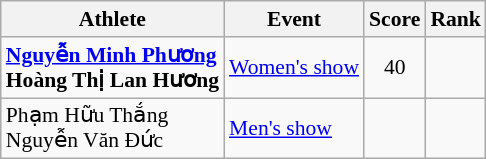<table class="wikitable" style="font-size:90%">
<tr>
<th>Athlete</th>
<th>Event</th>
<th>Score</th>
<th>Rank</th>
</tr>
<tr align=center>
<td align=left><strong><a href='#'>Nguyễn Minh Phương</a> <br>Hoàng Thị Lan Hương</strong></td>
<td align=left><a href='#'>Women's show</a></td>
<td>40</td>
<td></td>
</tr>
<tr align=center>
<td align=left>Phạm Hữu Thắng <br>Nguyễn Văn Đức</td>
<td align=left><a href='#'>Men's show</a></td>
<td></td>
<td></td>
</tr>
</table>
